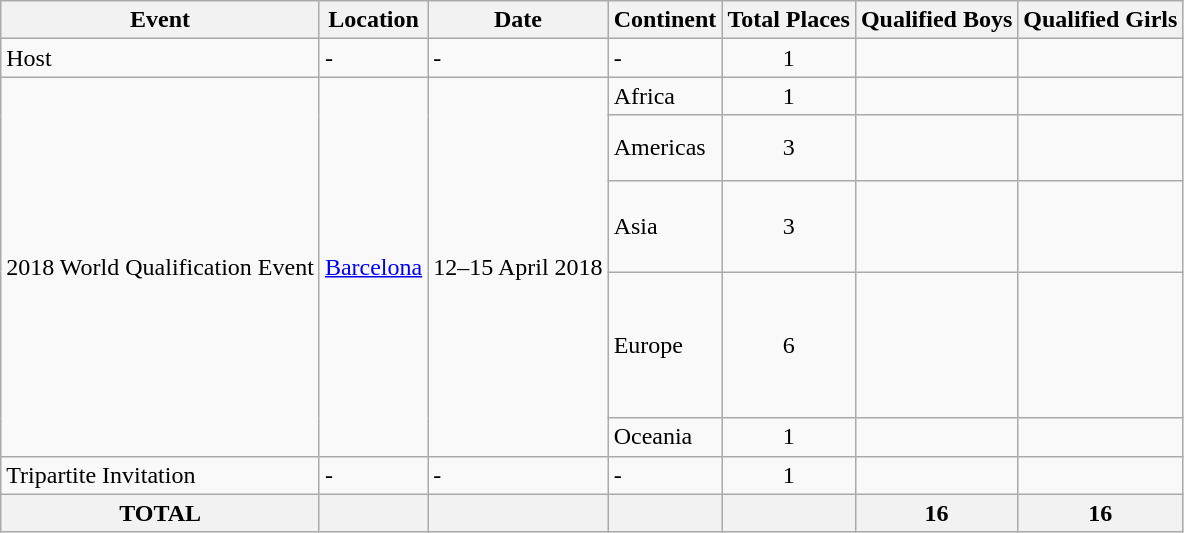<table class="wikitable">
<tr>
<th>Event</th>
<th>Location</th>
<th>Date</th>
<th>Continent</th>
<th>Total Places</th>
<th>Qualified Boys</th>
<th>Qualified Girls</th>
</tr>
<tr>
<td>Host</td>
<td>-</td>
<td>-</td>
<td>-</td>
<td align=center>1</td>
<td></td>
<td></td>
</tr>
<tr>
<td rowspan=5>2018 World Qualification Event</td>
<td rowspan=5> <a href='#'>Barcelona</a></td>
<td rowspan=5>12–15 April 2018</td>
<td>Africa</td>
<td align=center>1</td>
<td></td>
<td></td>
</tr>
<tr>
<td>Americas</td>
<td align=center>3</td>
<td><br><br></td>
<td><br><br></td>
</tr>
<tr>
<td>Asia</td>
<td align=center>3</td>
<td><br><br><br></td>
<td><br><br></td>
</tr>
<tr>
<td>Europe</td>
<td align=center>6</td>
<td><br><br><br><br><br></td>
<td><br><br><br><br><br></td>
</tr>
<tr>
<td>Oceania</td>
<td align=center>1</td>
<td></td>
<td></td>
</tr>
<tr>
<td>Tripartite Invitation</td>
<td>-</td>
<td>-</td>
<td>-</td>
<td align=center>1</td>
<td></td>
<td><br></td>
</tr>
<tr>
<th>TOTAL</th>
<th></th>
<th></th>
<th></th>
<th></th>
<th>16</th>
<th>16</th>
</tr>
</table>
